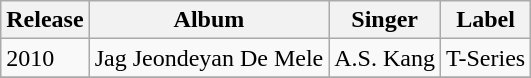<table class="wikitable">
<tr>
<th>Release</th>
<th>Album</th>
<th>Singer</th>
<th>Label</th>
</tr>
<tr>
<td>2010</td>
<td>Jag Jeondeyan De Mele</td>
<td>A.S. Kang</td>
<td>T-Series</td>
</tr>
<tr>
</tr>
</table>
